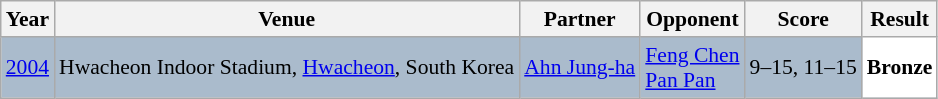<table class="sortable wikitable" style="font-size: 90%;">
<tr>
<th>Year</th>
<th>Venue</th>
<th>Partner</th>
<th>Opponent</th>
<th>Score</th>
<th>Result</th>
</tr>
<tr style="background:#AABBCC">
<td align="center"><a href='#'>2004</a></td>
<td align="left">Hwacheon Indoor Stadium, <a href='#'>Hwacheon</a>, South Korea</td>
<td align="left"> <a href='#'>Ahn Jung-ha</a></td>
<td align="left"> <a href='#'>Feng Chen</a><br> <a href='#'>Pan Pan</a></td>
<td align="left">9–15, 11–15</td>
<td style="text-align:left; background:white"> <strong>Bronze</strong></td>
</tr>
</table>
